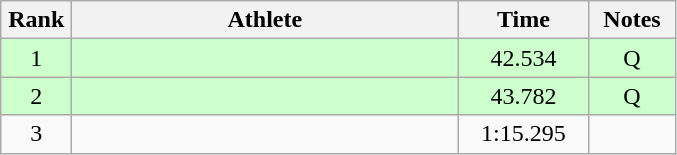<table class=wikitable style="text-align:center">
<tr>
<th width=40>Rank</th>
<th width=250>Athlete</th>
<th width=80>Time</th>
<th width=50>Notes</th>
</tr>
<tr bgcolor="ccffcc">
<td>1</td>
<td align=left></td>
<td>42.534</td>
<td>Q</td>
</tr>
<tr bgcolor="ccffcc">
<td>2</td>
<td align=left></td>
<td>43.782</td>
<td>Q</td>
</tr>
<tr>
<td>3</td>
<td align=left></td>
<td>1:15.295</td>
<td></td>
</tr>
</table>
